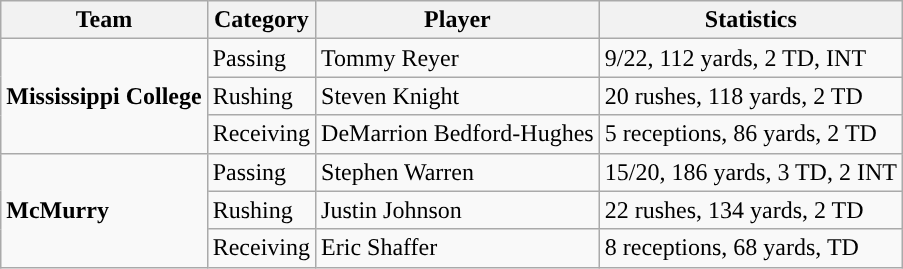<table class="wikitable" style="float: left;">
<tr>
<th>Team</th>
<th>Category</th>
<th>Player</th>
<th>Statistics</th>
</tr>
<tr>
<td rowspan=3><strong>Mississippi College</strong></td>
<td>Passing</td>
<td>Tommy Reyer</td>
<td>9/22, 112 yards, 2 TD, INT</td>
</tr>
<tr>
<td>Rushing</td>
<td>Steven Knight</td>
<td>20 rushes, 118 yards, 2 TD</td>
</tr>
<tr>
<td>Receiving</td>
<td>DeMarrion Bedford-Hughes</td>
<td>5 receptions, 86 yards, 2 TD</td>
</tr>
<tr>
<td rowspan=3><strong>McMurry</strong></td>
<td>Passing</td>
<td>Stephen Warren</td>
<td>15/20, 186 yards, 3 TD, 2 INT</td>
</tr>
<tr>
<td>Rushing</td>
<td>Justin Johnson</td>
<td>22 rushes, 134 yards, 2 TD</td>
</tr>
<tr>
<td>Receiving</td>
<td>Eric Shaffer</td>
<td>8 receptions, 68 yards, TD</td>
</tr>
</table>
